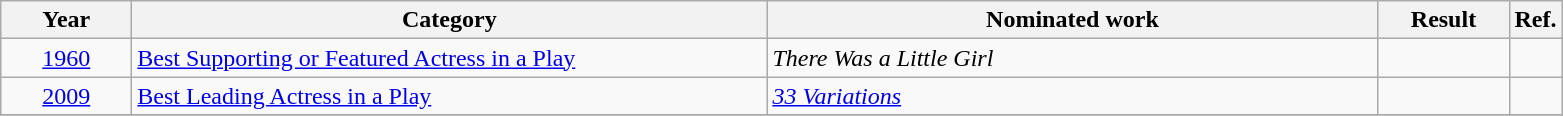<table class=wikitable>
<tr>
<th scope="col" style="width:5em;">Year</th>
<th scope="col" style="width:26em;">Category</th>
<th scope="col" style="width:25em;">Nominated work</th>
<th scope="col" style="width:5em;">Result</th>
<th>Ref.</th>
</tr>
<tr>
<td style="text-align:center;"><a href='#'>1960</a></td>
<td><a href='#'>Best Supporting or Featured Actress in a Play</a></td>
<td><em>There Was a Little Girl</em></td>
<td></td>
<td style="text-align:center;"></td>
</tr>
<tr>
<td style="text-align:center;"><a href='#'>2009</a></td>
<td><a href='#'>Best Leading Actress in a Play</a></td>
<td><em><a href='#'>33 Variations</a></em></td>
<td></td>
<td style="text-align:center;"></td>
</tr>
<tr>
</tr>
</table>
